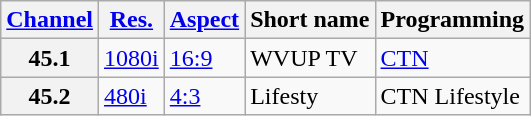<table class="wikitable">
<tr>
<th scope = "col"><a href='#'>Channel</a></th>
<th scope = "col"><a href='#'>Res.</a></th>
<th scope = "col"><a href='#'>Aspect</a></th>
<th scope = "col">Short name</th>
<th scope = "col">Programming</th>
</tr>
<tr>
<th scope = "row">45.1</th>
<td><a href='#'>1080i</a></td>
<td><a href='#'>16:9</a></td>
<td>WVUP TV</td>
<td><a href='#'>CTN</a></td>
</tr>
<tr>
<th scope = "row">45.2</th>
<td><a href='#'>480i</a></td>
<td><a href='#'>4:3</a></td>
<td>Lifesty</td>
<td>CTN Lifestyle</td>
</tr>
</table>
